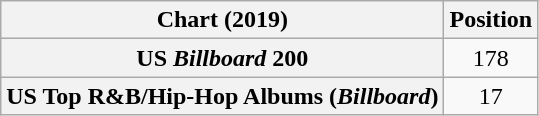<table class="wikitable sortable plainrowheaders" style="text-align:center">
<tr>
<th scope="col">Chart (2019)</th>
<th scope="col">Position</th>
</tr>
<tr>
<th scope="row">US <em>Billboard</em> 200</th>
<td>178</td>
</tr>
<tr>
<th scope="row">US Top R&B/Hip-Hop Albums (<em>Billboard</em>)</th>
<td>17</td>
</tr>
</table>
